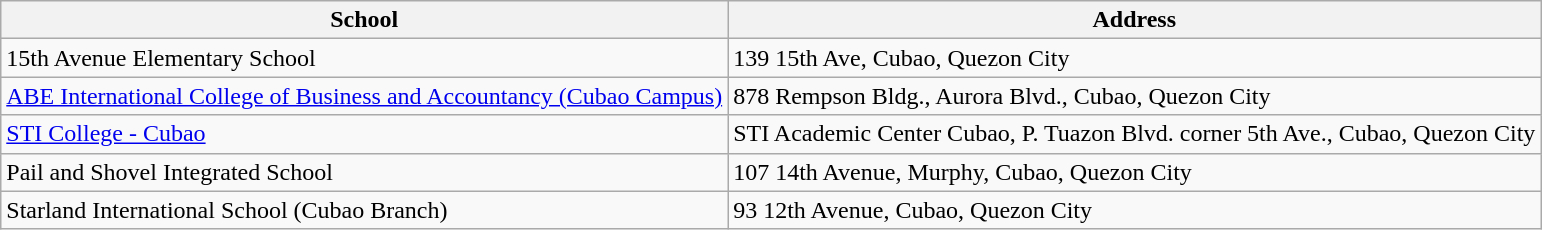<table class="wikitable">
<tr>
<th>School</th>
<th>Address</th>
</tr>
<tr>
<td>15th Avenue Elementary School</td>
<td>139 15th Ave, Cubao, Quezon City</td>
</tr>
<tr>
<td><a href='#'>ABE International College of Business and Accountancy (Cubao Campus)</a></td>
<td>878 Rempson Bldg., Aurora Blvd., Cubao, Quezon City</td>
</tr>
<tr>
<td><a href='#'>STI College - Cubao</a></td>
<td>STI Academic Center Cubao, P. Tuazon Blvd. corner 5th Ave., Cubao, Quezon City</td>
</tr>
<tr>
<td>Pail and Shovel Integrated School</td>
<td>107 14th Avenue, Murphy, Cubao, Quezon City</td>
</tr>
<tr>
<td>Starland International School (Cubao Branch)</td>
<td>93 12th Avenue, Cubao, Quezon City</td>
</tr>
</table>
